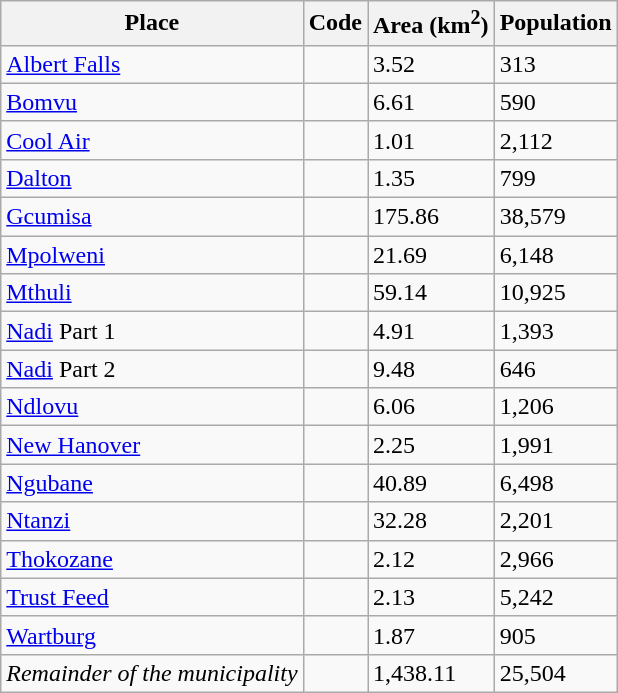<table class="wikitable sortable">
<tr>
<th>Place</th>
<th>Code</th>
<th>Area (km<sup>2</sup>)</th>
<th>Population</th>
</tr>
<tr>
<td><a href='#'>Albert Falls</a></td>
<td></td>
<td>3.52</td>
<td>313</td>
</tr>
<tr>
<td><a href='#'>Bomvu</a></td>
<td></td>
<td>6.61</td>
<td>590</td>
</tr>
<tr>
<td><a href='#'>Cool Air</a></td>
<td></td>
<td>1.01</td>
<td>2,112</td>
</tr>
<tr>
<td><a href='#'>Dalton</a></td>
<td></td>
<td>1.35</td>
<td>799</td>
</tr>
<tr>
<td><a href='#'>Gcumisa</a></td>
<td></td>
<td>175.86</td>
<td>38,579</td>
</tr>
<tr>
<td><a href='#'>Mpolweni</a></td>
<td></td>
<td>21.69</td>
<td>6,148</td>
</tr>
<tr>
<td><a href='#'>Mthuli</a></td>
<td></td>
<td>59.14</td>
<td>10,925</td>
</tr>
<tr>
<td><a href='#'>Nadi</a> Part 1</td>
<td></td>
<td>4.91</td>
<td>1,393</td>
</tr>
<tr>
<td><a href='#'>Nadi</a> Part 2</td>
<td></td>
<td>9.48</td>
<td>646</td>
</tr>
<tr>
<td><a href='#'>Ndlovu</a></td>
<td></td>
<td>6.06</td>
<td>1,206</td>
</tr>
<tr>
<td><a href='#'>New Hanover</a></td>
<td></td>
<td>2.25</td>
<td>1,991</td>
</tr>
<tr>
<td><a href='#'>Ngubane</a></td>
<td></td>
<td>40.89</td>
<td>6,498</td>
</tr>
<tr>
<td><a href='#'>Ntanzi</a></td>
<td></td>
<td>32.28</td>
<td>2,201</td>
</tr>
<tr>
<td><a href='#'>Thokozane</a></td>
<td></td>
<td>2.12</td>
<td>2,966</td>
</tr>
<tr>
<td><a href='#'>Trust Feed</a></td>
<td></td>
<td>2.13</td>
<td>5,242</td>
</tr>
<tr>
<td><a href='#'>Wartburg</a></td>
<td></td>
<td>1.87</td>
<td>905</td>
</tr>
<tr>
<td><em>Remainder of the municipality</em></td>
<td></td>
<td>1,438.11</td>
<td>25,504</td>
</tr>
</table>
